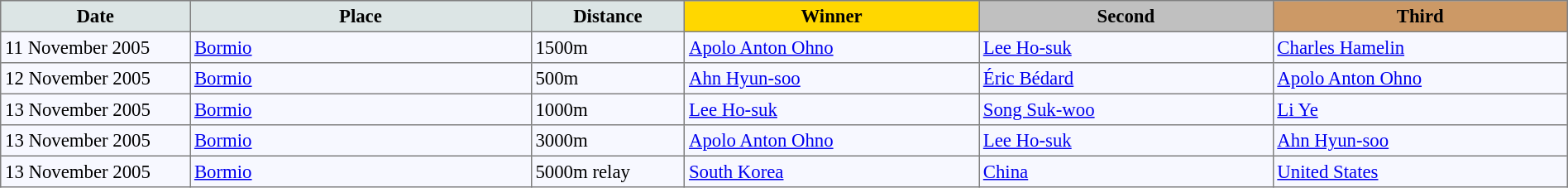<table bgcolor="#f7f8ff" cellpadding="3" cellspacing="0" border="1" style="font-size: 95%; border: gray solid 1px; border-collapse: collapse;">
<tr bgcolor="#CCCCCC">
<td align="center" bgcolor="#DCE5E5" width="150"><strong>Date</strong></td>
<td align="center" bgcolor="#DCE5E5" width="280"><strong>Place</strong></td>
<td align="center" bgcolor="#DCE5E5" width="120"><strong>Distance</strong></td>
<td align="center" bgcolor="gold" width="240"><strong>Winner</strong></td>
<td align="center" bgcolor="silver" width="240"><strong>Second</strong></td>
<td align="center" bgcolor="CC9966" width="240"><strong>Third</strong></td>
</tr>
<tr align="left">
<td>11 November 2005</td>
<td> <a href='#'>Bormio</a></td>
<td>1500m</td>
<td> <a href='#'>Apolo Anton Ohno</a></td>
<td> <a href='#'>Lee Ho-suk</a></td>
<td> <a href='#'>Charles Hamelin</a></td>
</tr>
<tr align="left">
<td>12 November 2005</td>
<td> <a href='#'>Bormio</a></td>
<td>500m</td>
<td> <a href='#'>Ahn Hyun-soo</a></td>
<td> <a href='#'>Éric Bédard</a></td>
<td> <a href='#'>Apolo Anton Ohno</a></td>
</tr>
<tr align="left">
<td>13 November 2005</td>
<td> <a href='#'>Bormio</a></td>
<td>1000m</td>
<td> <a href='#'>Lee Ho-suk</a></td>
<td> <a href='#'>Song Suk-woo</a></td>
<td> <a href='#'>Li Ye</a></td>
</tr>
<tr align="left">
<td>13 November 2005</td>
<td> <a href='#'>Bormio</a></td>
<td>3000m</td>
<td> <a href='#'>Apolo Anton Ohno</a></td>
<td> <a href='#'>Lee Ho-suk</a></td>
<td> <a href='#'>Ahn Hyun-soo</a></td>
</tr>
<tr align="left">
<td>13 November 2005</td>
<td> <a href='#'>Bormio</a></td>
<td>5000m relay</td>
<td> <a href='#'>South Korea</a></td>
<td> <a href='#'>China</a></td>
<td> <a href='#'>United States</a></td>
</tr>
</table>
